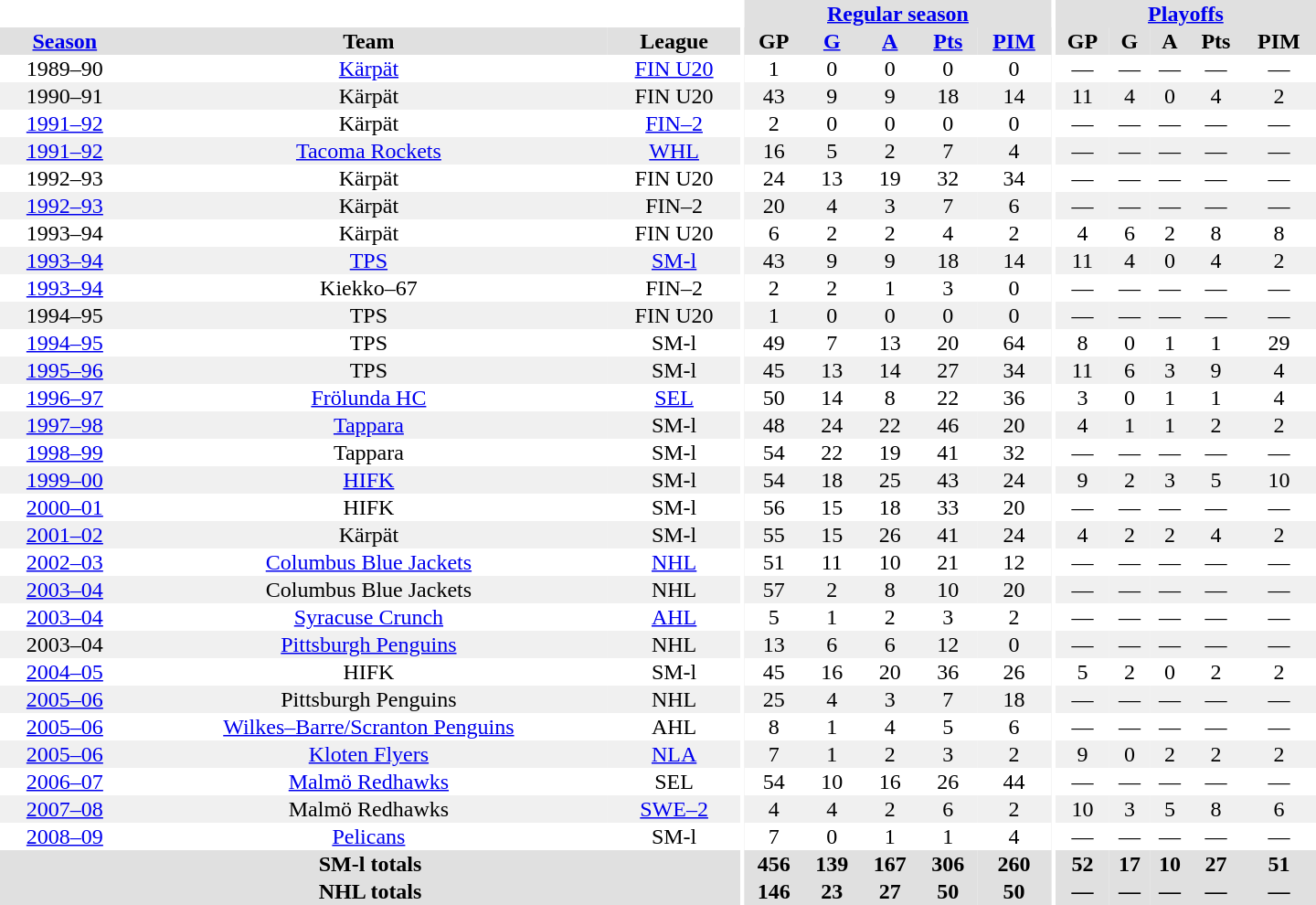<table border="0" cellpadding="1" cellspacing="0" style="text-align:center; width:60em">
<tr bgcolor="#e0e0e0">
<th colspan="3" bgcolor="#ffffff"></th>
<th rowspan="100" bgcolor="#ffffff"></th>
<th colspan="5"><a href='#'>Regular season</a></th>
<th rowspan="100" bgcolor="#ffffff"></th>
<th colspan="5"><a href='#'>Playoffs</a></th>
</tr>
<tr bgcolor="#e0e0e0">
<th><a href='#'>Season</a></th>
<th>Team</th>
<th>League</th>
<th>GP</th>
<th><a href='#'>G</a></th>
<th><a href='#'>A</a></th>
<th><a href='#'>Pts</a></th>
<th><a href='#'>PIM</a></th>
<th>GP</th>
<th>G</th>
<th>A</th>
<th>Pts</th>
<th>PIM</th>
</tr>
<tr>
<td>1989–90</td>
<td><a href='#'>Kärpät</a></td>
<td><a href='#'>FIN U20</a></td>
<td>1</td>
<td>0</td>
<td>0</td>
<td>0</td>
<td>0</td>
<td>—</td>
<td>—</td>
<td>—</td>
<td>—</td>
<td>—</td>
</tr>
<tr bgcolor="#f0f0f0">
<td>1990–91</td>
<td>Kärpät</td>
<td>FIN U20</td>
<td>43</td>
<td>9</td>
<td>9</td>
<td>18</td>
<td>14</td>
<td>11</td>
<td>4</td>
<td>0</td>
<td>4</td>
<td>2</td>
</tr>
<tr>
<td><a href='#'>1991–92</a></td>
<td>Kärpät</td>
<td><a href='#'>FIN–2</a></td>
<td>2</td>
<td>0</td>
<td>0</td>
<td>0</td>
<td>0</td>
<td>—</td>
<td>—</td>
<td>—</td>
<td>—</td>
<td>—</td>
</tr>
<tr bgcolor="#f0f0f0">
<td><a href='#'>1991–92</a></td>
<td><a href='#'>Tacoma Rockets</a></td>
<td><a href='#'>WHL</a></td>
<td>16</td>
<td>5</td>
<td>2</td>
<td>7</td>
<td>4</td>
<td>—</td>
<td>—</td>
<td>—</td>
<td>—</td>
<td>—</td>
</tr>
<tr>
<td>1992–93</td>
<td>Kärpät</td>
<td>FIN U20</td>
<td>24</td>
<td>13</td>
<td>19</td>
<td>32</td>
<td>34</td>
<td>—</td>
<td>—</td>
<td>—</td>
<td>—</td>
<td>—</td>
</tr>
<tr bgcolor="#f0f0f0">
<td><a href='#'>1992–93</a></td>
<td>Kärpät</td>
<td>FIN–2</td>
<td>20</td>
<td>4</td>
<td>3</td>
<td>7</td>
<td>6</td>
<td>—</td>
<td>—</td>
<td>—</td>
<td>—</td>
<td>—</td>
</tr>
<tr>
<td>1993–94</td>
<td>Kärpät</td>
<td>FIN U20</td>
<td>6</td>
<td>2</td>
<td>2</td>
<td>4</td>
<td>2</td>
<td>4</td>
<td>6</td>
<td>2</td>
<td>8</td>
<td>8</td>
</tr>
<tr bgcolor="#f0f0f0">
<td><a href='#'>1993–94</a></td>
<td><a href='#'>TPS</a></td>
<td><a href='#'>SM-l</a></td>
<td>43</td>
<td>9</td>
<td>9</td>
<td>18</td>
<td>14</td>
<td>11</td>
<td>4</td>
<td>0</td>
<td>4</td>
<td>2</td>
</tr>
<tr>
<td><a href='#'>1993–94</a></td>
<td>Kiekko–67</td>
<td>FIN–2</td>
<td>2</td>
<td>2</td>
<td>1</td>
<td>3</td>
<td>0</td>
<td>—</td>
<td>—</td>
<td>—</td>
<td>—</td>
<td>—</td>
</tr>
<tr bgcolor="#f0f0f0">
<td>1994–95</td>
<td>TPS</td>
<td>FIN U20</td>
<td>1</td>
<td>0</td>
<td>0</td>
<td>0</td>
<td>0</td>
<td>—</td>
<td>—</td>
<td>—</td>
<td>—</td>
<td>—</td>
</tr>
<tr>
<td><a href='#'>1994–95</a></td>
<td>TPS</td>
<td>SM-l</td>
<td>49</td>
<td>7</td>
<td>13</td>
<td>20</td>
<td>64</td>
<td>8</td>
<td>0</td>
<td>1</td>
<td>1</td>
<td>29</td>
</tr>
<tr bgcolor="#f0f0f0">
<td><a href='#'>1995–96</a></td>
<td>TPS</td>
<td>SM-l</td>
<td>45</td>
<td>13</td>
<td>14</td>
<td>27</td>
<td>34</td>
<td>11</td>
<td>6</td>
<td>3</td>
<td>9</td>
<td>4</td>
</tr>
<tr>
<td><a href='#'>1996–97</a></td>
<td><a href='#'>Frölunda HC</a></td>
<td><a href='#'>SEL</a></td>
<td>50</td>
<td>14</td>
<td>8</td>
<td>22</td>
<td>36</td>
<td>3</td>
<td>0</td>
<td>1</td>
<td>1</td>
<td>4</td>
</tr>
<tr bgcolor="#f0f0f0">
<td><a href='#'>1997–98</a></td>
<td><a href='#'>Tappara</a></td>
<td>SM-l</td>
<td>48</td>
<td>24</td>
<td>22</td>
<td>46</td>
<td>20</td>
<td>4</td>
<td>1</td>
<td>1</td>
<td>2</td>
<td>2</td>
</tr>
<tr>
<td><a href='#'>1998–99</a></td>
<td>Tappara</td>
<td>SM-l</td>
<td>54</td>
<td>22</td>
<td>19</td>
<td>41</td>
<td>32</td>
<td>—</td>
<td>—</td>
<td>—</td>
<td>—</td>
<td>—</td>
</tr>
<tr bgcolor="#f0f0f0">
<td><a href='#'>1999–00</a></td>
<td><a href='#'>HIFK</a></td>
<td>SM-l</td>
<td>54</td>
<td>18</td>
<td>25</td>
<td>43</td>
<td>24</td>
<td>9</td>
<td>2</td>
<td>3</td>
<td>5</td>
<td>10</td>
</tr>
<tr>
<td><a href='#'>2000–01</a></td>
<td>HIFK</td>
<td>SM-l</td>
<td>56</td>
<td>15</td>
<td>18</td>
<td>33</td>
<td>20</td>
<td>—</td>
<td>—</td>
<td>—</td>
<td>—</td>
<td>—</td>
</tr>
<tr bgcolor="#f0f0f0">
<td><a href='#'>2001–02</a></td>
<td>Kärpät</td>
<td>SM-l</td>
<td>55</td>
<td>15</td>
<td>26</td>
<td>41</td>
<td>24</td>
<td>4</td>
<td>2</td>
<td>2</td>
<td>4</td>
<td>2</td>
</tr>
<tr>
<td><a href='#'>2002–03</a></td>
<td><a href='#'>Columbus Blue Jackets</a></td>
<td><a href='#'>NHL</a></td>
<td>51</td>
<td>11</td>
<td>10</td>
<td>21</td>
<td>12</td>
<td>—</td>
<td>—</td>
<td>—</td>
<td>—</td>
<td>—</td>
</tr>
<tr bgcolor="#f0f0f0">
<td><a href='#'>2003–04</a></td>
<td>Columbus Blue Jackets</td>
<td>NHL</td>
<td>57</td>
<td>2</td>
<td>8</td>
<td>10</td>
<td>20</td>
<td>—</td>
<td>—</td>
<td>—</td>
<td>—</td>
<td>—</td>
</tr>
<tr>
<td><a href='#'>2003–04</a></td>
<td><a href='#'>Syracuse Crunch</a></td>
<td><a href='#'>AHL</a></td>
<td>5</td>
<td>1</td>
<td>2</td>
<td>3</td>
<td>2</td>
<td>—</td>
<td>—</td>
<td>—</td>
<td>—</td>
<td>—</td>
</tr>
<tr bgcolor="#f0f0f0">
<td>2003–04</td>
<td><a href='#'>Pittsburgh Penguins</a></td>
<td>NHL</td>
<td>13</td>
<td>6</td>
<td>6</td>
<td>12</td>
<td>0</td>
<td>—</td>
<td>—</td>
<td>—</td>
<td>—</td>
<td>—</td>
</tr>
<tr>
<td><a href='#'>2004–05</a></td>
<td>HIFK</td>
<td>SM-l</td>
<td>45</td>
<td>16</td>
<td>20</td>
<td>36</td>
<td>26</td>
<td>5</td>
<td>2</td>
<td>0</td>
<td>2</td>
<td>2</td>
</tr>
<tr bgcolor="#f0f0f0">
<td><a href='#'>2005–06</a></td>
<td>Pittsburgh Penguins</td>
<td>NHL</td>
<td>25</td>
<td>4</td>
<td>3</td>
<td>7</td>
<td>18</td>
<td>—</td>
<td>—</td>
<td>—</td>
<td>—</td>
<td>—</td>
</tr>
<tr>
<td><a href='#'>2005–06</a></td>
<td><a href='#'>Wilkes–Barre/Scranton Penguins</a></td>
<td>AHL</td>
<td>8</td>
<td>1</td>
<td>4</td>
<td>5</td>
<td>6</td>
<td>—</td>
<td>—</td>
<td>—</td>
<td>—</td>
<td>—</td>
</tr>
<tr bgcolor="#f0f0f0">
<td><a href='#'>2005–06</a></td>
<td><a href='#'>Kloten Flyers</a></td>
<td><a href='#'>NLA</a></td>
<td>7</td>
<td>1</td>
<td>2</td>
<td>3</td>
<td>2</td>
<td>9</td>
<td>0</td>
<td>2</td>
<td>2</td>
<td>2</td>
</tr>
<tr>
<td><a href='#'>2006–07</a></td>
<td><a href='#'>Malmö Redhawks</a></td>
<td>SEL</td>
<td>54</td>
<td>10</td>
<td>16</td>
<td>26</td>
<td>44</td>
<td>—</td>
<td>—</td>
<td>—</td>
<td>—</td>
<td>—</td>
</tr>
<tr bgcolor="#f0f0f0">
<td><a href='#'>2007–08</a></td>
<td>Malmö Redhawks</td>
<td><a href='#'>SWE–2</a></td>
<td>4</td>
<td>4</td>
<td>2</td>
<td>6</td>
<td>2</td>
<td>10</td>
<td>3</td>
<td>5</td>
<td>8</td>
<td>6</td>
</tr>
<tr>
<td><a href='#'>2008–09</a></td>
<td><a href='#'>Pelicans</a></td>
<td>SM-l</td>
<td>7</td>
<td>0</td>
<td>1</td>
<td>1</td>
<td>4</td>
<td>—</td>
<td>—</td>
<td>—</td>
<td>—</td>
<td>—</td>
</tr>
<tr bgcolor="#e0e0e0">
<th colspan="3">SM-l totals</th>
<th>456</th>
<th>139</th>
<th>167</th>
<th>306</th>
<th>260</th>
<th>52</th>
<th>17</th>
<th>10</th>
<th>27</th>
<th>51</th>
</tr>
<tr bgcolor="#e0e0e0">
<th colspan="3">NHL totals</th>
<th>146</th>
<th>23</th>
<th>27</th>
<th>50</th>
<th>50</th>
<th>—</th>
<th>—</th>
<th>—</th>
<th>—</th>
<th>—</th>
</tr>
</table>
